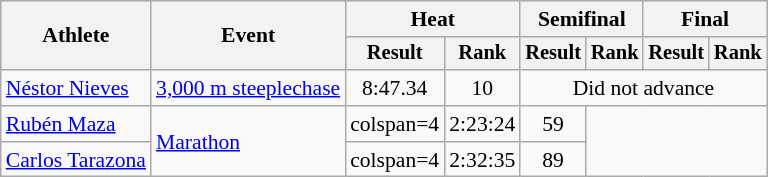<table class="wikitable" style="font-size:90%">
<tr>
<th rowspan=2>Athlete</th>
<th rowspan=2>Event</th>
<th colspan=2>Heat</th>
<th colspan=2>Semifinal</th>
<th colspan=2>Final</th>
</tr>
<tr style="font-size:95%">
<th>Result</th>
<th>Rank</th>
<th>Result</th>
<th>Rank</th>
<th>Result</th>
<th>Rank</th>
</tr>
<tr align=center>
<td align=left><a href='#'>Néstor Nieves</a></td>
<td align=left><a href='#'>3,000 m steeplechase</a></td>
<td>8:47.34</td>
<td>10</td>
<td colspan=4>Did not advance</td>
</tr>
<tr align=center>
<td align=left><a href='#'>Rubén Maza</a></td>
<td align=left rowspan=2><a href='#'>Marathon</a></td>
<td>colspan=4 </td>
<td>2:23:24</td>
<td>59</td>
</tr>
<tr align=center>
<td align=left><a href='#'>Carlos Tarazona</a></td>
<td>colspan=4 </td>
<td>2:32:35</td>
<td>89</td>
</tr>
</table>
